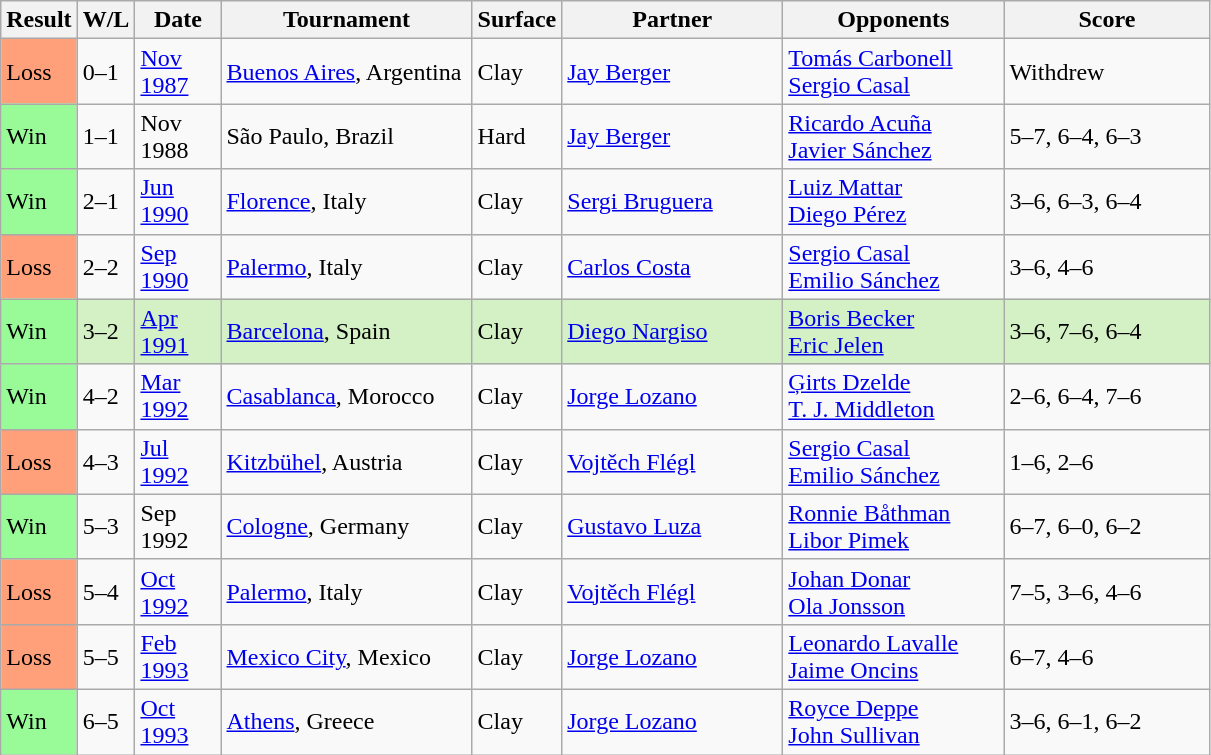<table class="sortable wikitable">
<tr>
<th>Result</th>
<th style="width:30px" class="unsortable">W/L</th>
<th style="width:50px">Date</th>
<th style="width:160px">Tournament</th>
<th style="width:50px">Surface</th>
<th style="width:140px">Partner</th>
<th style="width:140px">Opponents</th>
<th style="width:130px" class="unsortable">Score</th>
</tr>
<tr>
<td style="background:#ffa07a;">Loss</td>
<td>0–1</td>
<td><a href='#'>Nov 1987</a></td>
<td><a href='#'>Buenos Aires</a>, Argentina</td>
<td>Clay</td>
<td> <a href='#'>Jay Berger</a></td>
<td> <a href='#'>Tomás Carbonell</a> <br>  <a href='#'>Sergio Casal</a></td>
<td>Withdrew</td>
</tr>
<tr>
<td style="background:#98fb98;">Win</td>
<td>1–1</td>
<td>Nov 1988</td>
<td>São Paulo, Brazil</td>
<td>Hard</td>
<td> <a href='#'>Jay Berger</a></td>
<td> <a href='#'>Ricardo Acuña</a><br> <a href='#'>Javier Sánchez</a></td>
<td>5–7, 6–4, 6–3</td>
</tr>
<tr>
<td style="background:#98fb98;">Win</td>
<td>2–1</td>
<td><a href='#'>Jun 1990</a></td>
<td><a href='#'>Florence</a>, Italy</td>
<td>Clay</td>
<td> <a href='#'>Sergi Bruguera</a></td>
<td> <a href='#'>Luiz Mattar</a> <br> <a href='#'>Diego Pérez</a></td>
<td>3–6, 6–3, 6–4</td>
</tr>
<tr>
<td style="background:#ffa07a;">Loss</td>
<td>2–2</td>
<td><a href='#'>Sep 1990</a></td>
<td><a href='#'>Palermo</a>, Italy</td>
<td>Clay</td>
<td> <a href='#'>Carlos Costa</a></td>
<td> <a href='#'>Sergio Casal</a> <br>  <a href='#'>Emilio Sánchez</a></td>
<td>3–6, 4–6</td>
</tr>
<tr style="background:#d4f1c5;">
<td style="background:#98fb98;">Win</td>
<td>3–2</td>
<td><a href='#'>Apr 1991</a></td>
<td><a href='#'>Barcelona</a>, Spain</td>
<td>Clay</td>
<td> <a href='#'>Diego Nargiso</a></td>
<td> <a href='#'>Boris Becker</a><br> <a href='#'>Eric Jelen</a></td>
<td>3–6, 7–6, 6–4</td>
</tr>
<tr>
<td style="background:#98fb98;">Win</td>
<td>4–2</td>
<td><a href='#'>Mar 1992</a></td>
<td><a href='#'>Casablanca</a>, Morocco</td>
<td>Clay</td>
<td> <a href='#'>Jorge Lozano</a></td>
<td> <a href='#'>Ģirts Dzelde</a><br> <a href='#'>T. J. Middleton</a></td>
<td>2–6, 6–4, 7–6</td>
</tr>
<tr>
<td style="background:#ffa07a;">Loss</td>
<td>4–3</td>
<td><a href='#'>Jul 1992</a></td>
<td><a href='#'>Kitzbühel</a>, Austria</td>
<td>Clay</td>
<td> <a href='#'>Vojtěch Flégl</a></td>
<td> <a href='#'>Sergio Casal</a> <br>  <a href='#'>Emilio Sánchez</a></td>
<td>1–6, 2–6</td>
</tr>
<tr>
<td style="background:#98fb98;">Win</td>
<td>5–3</td>
<td>Sep 1992</td>
<td><a href='#'>Cologne</a>, Germany</td>
<td>Clay</td>
<td> <a href='#'>Gustavo Luza</a></td>
<td> <a href='#'>Ronnie Båthman</a> <br>  <a href='#'>Libor Pimek</a></td>
<td>6–7, 6–0, 6–2</td>
</tr>
<tr>
<td style="background:#ffa07a;">Loss</td>
<td>5–4</td>
<td><a href='#'>Oct 1992</a></td>
<td><a href='#'>Palermo</a>, Italy</td>
<td>Clay</td>
<td> <a href='#'>Vojtěch Flégl</a></td>
<td> <a href='#'>Johan Donar</a> <br>  <a href='#'>Ola Jonsson</a></td>
<td>7–5, 3–6, 4–6</td>
</tr>
<tr>
<td style="background:#ffa07a;">Loss</td>
<td>5–5</td>
<td><a href='#'>Feb 1993</a></td>
<td><a href='#'>Mexico City</a>, Mexico</td>
<td>Clay</td>
<td> <a href='#'>Jorge Lozano</a></td>
<td> <a href='#'>Leonardo Lavalle</a> <br>  <a href='#'>Jaime Oncins</a></td>
<td>6–7, 4–6</td>
</tr>
<tr>
<td style="background:#98fb98;">Win</td>
<td>6–5</td>
<td><a href='#'>Oct 1993</a></td>
<td><a href='#'>Athens</a>, Greece</td>
<td>Clay</td>
<td> <a href='#'>Jorge Lozano</a></td>
<td> <a href='#'>Royce Deppe</a><br> <a href='#'>John Sullivan</a></td>
<td>3–6, 6–1, 6–2</td>
</tr>
</table>
